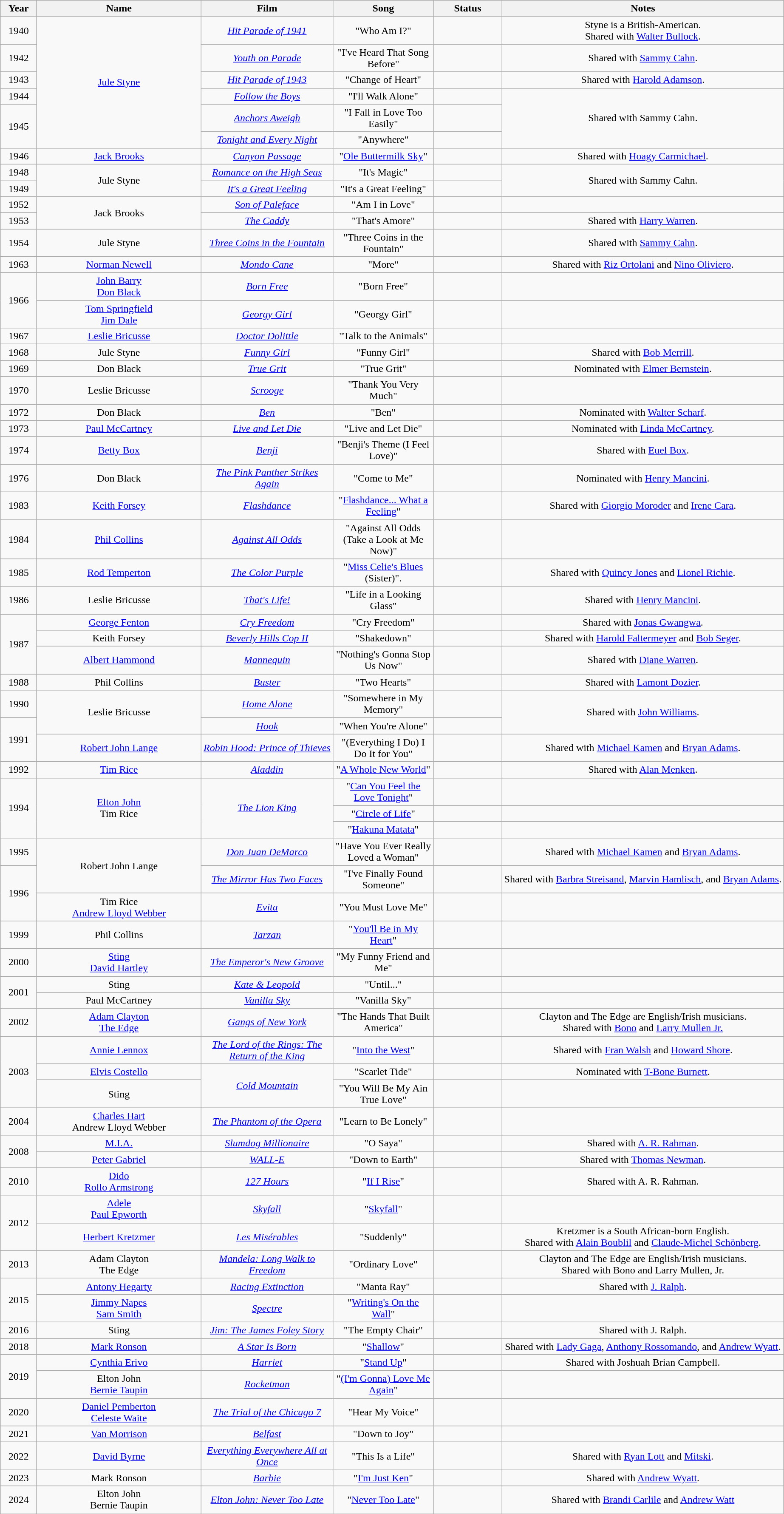<table class="wikitable" style="text-align: center">
<tr style="background:#ebf5ff;">
<th style="width:050px;">Year</th>
<th style="width:250px;">Name</th>
<th style="width:200px;">Film</th>
<th style="width:150px;">Song</th>
<th style="width:100px;">Status</th>
<th>Notes</th>
</tr>
<tr>
<td>1940</td>
<td rowspan="6"><a href='#'>Jule Styne</a></td>
<td><em><a href='#'>Hit Parade of 1941</a></em></td>
<td>"Who Am I?"</td>
<td></td>
<td>Styne is a British-American.<br>Shared with <a href='#'>Walter Bullock</a>.</td>
</tr>
<tr>
<td>1942</td>
<td><em><a href='#'>Youth on Parade</a></em></td>
<td>"I've Heard That Song Before"</td>
<td></td>
<td>Shared with <a href='#'>Sammy Cahn</a>.</td>
</tr>
<tr>
<td>1943</td>
<td><em><a href='#'>Hit Parade of 1943</a></em></td>
<td>"Change of Heart"</td>
<td></td>
<td>Shared with <a href='#'>Harold Adamson</a>.</td>
</tr>
<tr>
<td>1944</td>
<td><em><a href='#'>Follow the Boys</a></em></td>
<td>"I'll Walk Alone"</td>
<td></td>
<td rowspan="3">Shared with Sammy Cahn.</td>
</tr>
<tr>
<td rowspan="2">1945</td>
<td><a href='#'><em>Anchors Aweigh</em></a></td>
<td>"I Fall in Love Too Easily"</td>
<td></td>
</tr>
<tr>
<td><em><a href='#'>Tonight and Every Night</a></em></td>
<td>"Anywhere"</td>
<td></td>
</tr>
<tr>
<td>1946</td>
<td><a href='#'>Jack Brooks</a></td>
<td><em><a href='#'>Canyon Passage</a></em></td>
<td>"<a href='#'>Ole Buttermilk Sky</a>"</td>
<td></td>
<td>Shared with <a href='#'>Hoagy Carmichael</a>.</td>
</tr>
<tr>
<td>1948</td>
<td rowspan="2">Jule Styne</td>
<td><em><a href='#'>Romance on the High Seas</a></em></td>
<td>"It's Magic"</td>
<td></td>
<td rowspan="2">Shared with Sammy Cahn.</td>
</tr>
<tr>
<td>1949</td>
<td><em><a href='#'>It's a Great Feeling</a></em></td>
<td>"It's a Great Feeling"</td>
<td></td>
</tr>
<tr>
<td>1952</td>
<td rowspan="2">Jack Brooks</td>
<td><em><a href='#'>Son of Paleface</a></em></td>
<td>"Am I in Love"</td>
<td></td>
<td></td>
</tr>
<tr>
<td>1953</td>
<td><em><a href='#'>The Caddy</a></em></td>
<td>"That's Amore"</td>
<td></td>
<td>Shared with <a href='#'>Harry Warren</a>.</td>
</tr>
<tr>
<td>1954</td>
<td>Jule Styne</td>
<td><a href='#'><em>Three Coins in the Fountain</em></a></td>
<td>"Three Coins in the Fountain"</td>
<td></td>
<td>Shared with <a href='#'>Sammy Cahn</a>.</td>
</tr>
<tr>
<td>1963</td>
<td><a href='#'>Norman Newell</a></td>
<td><em><a href='#'>Mondo Cane</a></em></td>
<td>"More"</td>
<td></td>
<td>Shared with <a href='#'>Riz Ortolani</a> and <a href='#'>Nino Oliviero</a>.</td>
</tr>
<tr>
<td rowspan="2">1966</td>
<td><a href='#'>John Barry</a><br><a href='#'>Don Black</a></td>
<td><em><a href='#'>Born Free</a></em></td>
<td>"Born Free"</td>
<td></td>
<td></td>
</tr>
<tr>
<td><a href='#'>Tom Springfield</a><br><a href='#'>Jim Dale</a></td>
<td><em><a href='#'>Georgy Girl</a></em></td>
<td>"Georgy Girl"</td>
<td></td>
<td></td>
</tr>
<tr>
<td>1967</td>
<td><a href='#'>Leslie Bricusse</a></td>
<td><em><a href='#'>Doctor Dolittle</a></em></td>
<td>"Talk to the Animals"</td>
<td></td>
<td></td>
</tr>
<tr>
<td>1968</td>
<td>Jule Styne</td>
<td><a href='#'><em>Funny Girl</em></a></td>
<td>"Funny Girl"</td>
<td></td>
<td>Shared with <a href='#'>Bob Merrill</a>.</td>
</tr>
<tr>
<td>1969</td>
<td>Don Black</td>
<td><em><a href='#'>True Grit</a></em></td>
<td>"True Grit"</td>
<td></td>
<td>Nominated with <a href='#'>Elmer Bernstein</a>.</td>
</tr>
<tr>
<td>1970</td>
<td>Leslie Bricusse</td>
<td><em><a href='#'>Scrooge</a></em></td>
<td>"Thank You Very Much"</td>
<td></td>
<td></td>
</tr>
<tr>
<td>1972</td>
<td>Don Black</td>
<td><em><a href='#'>Ben</a></em></td>
<td>"Ben"</td>
<td></td>
<td>Nominated with <a href='#'>Walter Scharf</a>.</td>
</tr>
<tr>
<td>1973</td>
<td><a href='#'>Paul McCartney</a></td>
<td><em><a href='#'>Live and Let Die</a></em></td>
<td>"Live and Let Die"</td>
<td></td>
<td>Nominated with <a href='#'>Linda McCartney</a>.</td>
</tr>
<tr>
<td>1974</td>
<td><a href='#'>Betty Box</a></td>
<td><a href='#'><em>Benji</em></a></td>
<td>"Benji's Theme (I Feel Love)"</td>
<td></td>
<td>Shared with <a href='#'>Euel Box</a>.</td>
</tr>
<tr>
<td>1976</td>
<td>Don Black</td>
<td><em><a href='#'>The Pink Panther Strikes Again</a></em></td>
<td>"Come to Me"</td>
<td></td>
<td>Nominated with <a href='#'>Henry Mancini</a>.</td>
</tr>
<tr>
<td>1983</td>
<td><a href='#'>Keith Forsey</a></td>
<td><em><a href='#'>Flashdance</a></em></td>
<td>"<a href='#'>Flashdance... What a Feeling</a>"</td>
<td></td>
<td>Shared with <a href='#'>Giorgio Moroder</a> and <a href='#'>Irene Cara</a>.</td>
</tr>
<tr>
<td>1984</td>
<td><a href='#'>Phil Collins</a></td>
<td><em><a href='#'>Against All Odds</a></em></td>
<td>"Against All Odds (Take a Look at Me Now)"</td>
<td></td>
<td></td>
</tr>
<tr>
<td>1985</td>
<td><a href='#'>Rod Temperton</a></td>
<td><a href='#'><em>The Color Purple</em></a></td>
<td>"<a href='#'>Miss Celie's Blues</a> (Sister)".</td>
<td></td>
<td>Shared with <a href='#'>Quincy Jones</a> and <a href='#'>Lionel Richie</a>.</td>
</tr>
<tr>
<td>1986</td>
<td>Leslie Bricusse</td>
<td><a href='#'><em>That's Life!</em></a></td>
<td>"Life in a Looking Glass"</td>
<td></td>
<td>Shared with <a href='#'>Henry Mancini</a>.</td>
</tr>
<tr>
<td rowspan="3">1987</td>
<td><a href='#'>George Fenton</a></td>
<td><em><a href='#'>Cry Freedom</a></em></td>
<td>"Cry Freedom"</td>
<td></td>
<td>Shared with <a href='#'>Jonas Gwangwa</a>.</td>
</tr>
<tr>
<td>Keith Forsey</td>
<td><em><a href='#'>Beverly Hills Cop II</a></em></td>
<td>"Shakedown"</td>
<td></td>
<td>Shared with <a href='#'>Harold Faltermeyer</a> and <a href='#'>Bob Seger</a>.</td>
</tr>
<tr>
<td><a href='#'>Albert Hammond</a></td>
<td><a href='#'><em>Mannequin</em></a></td>
<td>"Nothing's Gonna Stop Us Now"</td>
<td></td>
<td>Shared with <a href='#'>Diane Warren</a>.</td>
</tr>
<tr>
<td>1988</td>
<td>Phil Collins</td>
<td><em><a href='#'>Buster</a></em></td>
<td>"Two Hearts"</td>
<td></td>
<td>Shared with <a href='#'>Lamont Dozier</a>.</td>
</tr>
<tr>
<td>1990</td>
<td rowspan="2">Leslie Bricusse</td>
<td><em><a href='#'>Home Alone</a></em></td>
<td>"Somewhere in My Memory"</td>
<td></td>
<td rowspan="2">Shared with <a href='#'>John Williams</a>.</td>
</tr>
<tr>
<td rowspan="2">1991</td>
<td><a href='#'><em>Hook</em></a></td>
<td>"When You're Alone"</td>
<td></td>
</tr>
<tr>
<td><a href='#'>Robert John Lange</a></td>
<td><em><a href='#'>Robin Hood: Prince of Thieves</a></em></td>
<td>"(Everything I Do) I Do It for You"</td>
<td></td>
<td>Shared with <a href='#'>Michael Kamen</a> and <a href='#'>Bryan Adams</a>.</td>
</tr>
<tr>
<td>1992</td>
<td><a href='#'>Tim Rice</a></td>
<td><em><a href='#'>Aladdin</a></em></td>
<td>"<a href='#'>A Whole New World</a>"</td>
<td></td>
<td>Shared with <a href='#'>Alan Menken</a>.</td>
</tr>
<tr>
<td rowspan="3">1994</td>
<td rowspan="3"><a href='#'>Elton John</a><br>Tim Rice</td>
<td rowspan="3"><em><a href='#'>The Lion King</a></em></td>
<td>"<a href='#'>Can You Feel the Love Tonight</a>"</td>
<td></td>
<td></td>
</tr>
<tr>
<td>"<a href='#'>Circle of Life</a>"</td>
<td></td>
<td></td>
</tr>
<tr>
<td>"<a href='#'>Hakuna Matata</a>"</td>
<td></td>
<td></td>
</tr>
<tr>
<td>1995</td>
<td rowspan="2">Robert John Lange</td>
<td><em><a href='#'>Don Juan DeMarco</a></em></td>
<td>"Have You Ever Really Loved a Woman"</td>
<td></td>
<td>Shared with <a href='#'>Michael Kamen</a> and <a href='#'>Bryan Adams</a>.</td>
</tr>
<tr>
<td rowspan="2">1996</td>
<td><em><a href='#'>The Mirror Has Two Faces</a></em></td>
<td>"I've Finally Found Someone"</td>
<td></td>
<td>Shared with <a href='#'>Barbra Streisand</a>, <a href='#'>Marvin Hamlisch</a>, and <a href='#'>Bryan Adams</a>.</td>
</tr>
<tr>
<td>Tim Rice<br><a href='#'>Andrew Lloyd Webber</a></td>
<td><em><a href='#'>Evita</a></em></td>
<td>"You Must Love Me"</td>
<td></td>
<td></td>
</tr>
<tr>
<td>1999</td>
<td>Phil Collins</td>
<td><em><a href='#'>Tarzan</a></em></td>
<td>"<a href='#'>You'll Be in My Heart</a>"</td>
<td></td>
<td></td>
</tr>
<tr>
<td>2000</td>
<td><a href='#'>Sting</a><br><a href='#'>David Hartley</a></td>
<td><em><a href='#'>The Emperor's New Groove</a></em></td>
<td>"My Funny Friend and Me"</td>
<td></td>
<td></td>
</tr>
<tr>
<td rowspan="2">2001</td>
<td>Sting</td>
<td><em><a href='#'>Kate & Leopold</a></em></td>
<td>"Until..."</td>
<td></td>
<td></td>
</tr>
<tr>
<td>Paul McCartney</td>
<td><em><a href='#'>Vanilla Sky</a></em></td>
<td>"Vanilla Sky"</td>
<td></td>
<td></td>
</tr>
<tr>
<td>2002</td>
<td><a href='#'>Adam Clayton</a><br><a href='#'>The Edge</a></td>
<td><em><a href='#'>Gangs of New York</a></em></td>
<td>"The Hands That Built America"</td>
<td></td>
<td>Clayton and The Edge are English/Irish musicians.<br>Shared with <a href='#'>Bono</a> and <a href='#'>Larry Mullen Jr.</a></td>
</tr>
<tr>
<td rowspan="3">2003</td>
<td><a href='#'>Annie Lennox</a></td>
<td><em><a href='#'>The Lord of the Rings: The Return of the King</a></em></td>
<td>"<a href='#'>Into the West</a>"</td>
<td></td>
<td>Shared with <a href='#'>Fran Walsh</a> and <a href='#'>Howard Shore</a>.</td>
</tr>
<tr>
<td><a href='#'>Elvis Costello</a></td>
<td rowspan="2"><em><a href='#'>Cold Mountain</a></em></td>
<td>"Scarlet Tide"</td>
<td></td>
<td>Nominated with <a href='#'>T-Bone Burnett</a>.</td>
</tr>
<tr>
<td>Sting</td>
<td>"You Will Be My Ain True Love"</td>
<td></td>
<td></td>
</tr>
<tr>
<td>2004</td>
<td><a href='#'>Charles Hart</a><br>Andrew Lloyd Webber</td>
<td><em><a href='#'>The Phantom of the Opera</a></em></td>
<td>"Learn to Be Lonely"</td>
<td></td>
<td></td>
</tr>
<tr>
<td rowspan="2">2008</td>
<td><a href='#'>M.I.A.</a></td>
<td><em><a href='#'>Slumdog Millionaire</a></em></td>
<td>"O Saya"</td>
<td></td>
<td>Shared with <a href='#'>A. R. Rahman</a>.</td>
</tr>
<tr>
<td><a href='#'>Peter Gabriel</a></td>
<td><em><a href='#'>WALL-E</a></em></td>
<td>"Down to Earth"</td>
<td></td>
<td>Shared with <a href='#'>Thomas Newman</a>.</td>
</tr>
<tr>
<td>2010</td>
<td><a href='#'>Dido</a><br><a href='#'>Rollo Armstrong</a></td>
<td><em><a href='#'>127 Hours</a></em></td>
<td>"<a href='#'>If I Rise</a>"</td>
<td></td>
<td>Shared with A. R. Rahman.</td>
</tr>
<tr>
<td rowspan=2>2012</td>
<td><a href='#'>Adele</a><br><a href='#'>Paul Epworth</a></td>
<td><em><a href='#'>Skyfall</a></em></td>
<td>"<a href='#'>Skyfall</a>"</td>
<td></td>
<td></td>
</tr>
<tr>
<td><a href='#'>Herbert Kretzmer</a></td>
<td><em><a href='#'>Les Misérables</a></em></td>
<td>"Suddenly"</td>
<td></td>
<td>Kretzmer is a South African-born English.<br>Shared with <a href='#'>Alain Boublil</a> and <a href='#'>Claude-Michel Schönberg</a>.</td>
</tr>
<tr>
<td>2013</td>
<td>Adam Clayton<br>The Edge</td>
<td><em><a href='#'>Mandela: Long Walk to Freedom</a></em></td>
<td>"Ordinary Love"</td>
<td></td>
<td>Clayton and The Edge are English/Irish musicians.<br>Shared with Bono and Larry Mullen, Jr.</td>
</tr>
<tr>
<td rowspan=2>2015</td>
<td><a href='#'>Antony Hegarty</a></td>
<td><em><a href='#'>Racing Extinction</a></em></td>
<td>"Manta Ray"</td>
<td></td>
<td>Shared with <a href='#'>J. Ralph</a>.</td>
</tr>
<tr>
<td><a href='#'>Jimmy Napes</a><br><a href='#'>Sam Smith</a></td>
<td><em><a href='#'>Spectre</a></em></td>
<td>"<a href='#'>Writing's On the Wall</a>"</td>
<td></td>
<td></td>
</tr>
<tr>
<td>2016</td>
<td>Sting</td>
<td><em><a href='#'>Jim: The James Foley Story</a></em></td>
<td>"The Empty Chair"</td>
<td></td>
<td>Shared with J. Ralph.</td>
</tr>
<tr>
<td>2018</td>
<td><a href='#'>Mark Ronson</a></td>
<td><em><a href='#'>A Star Is Born</a></em></td>
<td>"<a href='#'>Shallow</a>"</td>
<td></td>
<td>Shared with <a href='#'>Lady Gaga</a>, <a href='#'>Anthony Rossomando</a>, and <a href='#'>Andrew Wyatt</a>.</td>
</tr>
<tr>
<td rowspan="2">2019</td>
<td><a href='#'>Cynthia Erivo</a></td>
<td><em><a href='#'>Harriet</a></em></td>
<td>"<a href='#'>Stand Up</a>"</td>
<td></td>
<td>Shared with Joshuah Brian Campbell.</td>
</tr>
<tr>
<td>Elton John<br><a href='#'>Bernie Taupin</a></td>
<td><em><a href='#'>Rocketman</a></em></td>
<td>"<a href='#'>(I'm Gonna) Love Me Again</a>"</td>
<td></td>
<td></td>
</tr>
<tr>
<td>2020</td>
<td><a href='#'>Daniel Pemberton</a><br><a href='#'>Celeste Waite</a></td>
<td><em><a href='#'>The Trial of the Chicago 7</a></em></td>
<td>"Hear My Voice"</td>
<td></td>
<td></td>
</tr>
<tr>
<td>2021</td>
<td><a href='#'>Van Morrison</a></td>
<td><em><a href='#'>Belfast</a></em></td>
<td>"Down to Joy"</td>
<td></td>
<td></td>
</tr>
<tr>
<td>2022</td>
<td><a href='#'>David Byrne</a></td>
<td><em><a href='#'>Everything Everywhere All at Once</a></em></td>
<td>"This Is a Life"</td>
<td></td>
<td>Shared with <a href='#'>Ryan Lott</a> and <a href='#'>Mitski</a>.</td>
</tr>
<tr>
<td>2023</td>
<td>Mark Ronson</td>
<td><em><a href='#'>Barbie</a></em></td>
<td>"<a href='#'>I'm Just Ken</a>"</td>
<td></td>
<td>Shared with <a href='#'>Andrew Wyatt</a>.</td>
</tr>
<tr>
<td>2024</td>
<td>Elton John<br>Bernie Taupin</td>
<td><em><a href='#'>Elton John: Never Too Late</a></em></td>
<td>"<a href='#'>Never Too Late</a>"</td>
<td></td>
<td>Shared with <a href='#'>Brandi Carlile</a> and <a href='#'>Andrew Watt</a></td>
</tr>
</table>
